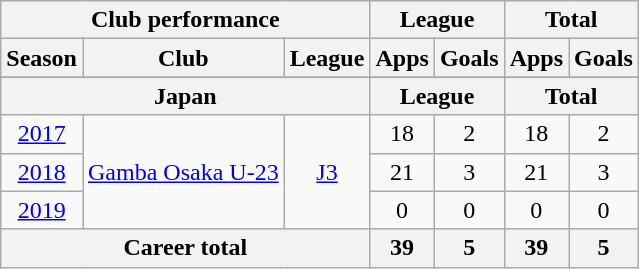<table class="wikitable" style="text-align:center">
<tr>
<th colspan=3>Club performance</th>
<th colspan=2>League</th>
<th colspan=2>Total</th>
</tr>
<tr>
<th>Season</th>
<th>Club</th>
<th>League</th>
<th>Apps</th>
<th>Goals</th>
<th>Apps</th>
<th>Goals</th>
</tr>
<tr>
</tr>
<tr>
<th colspan=3>Japan</th>
<th colspan=2>League</th>
<th colspan=2>Total</th>
</tr>
<tr>
<td><a href='#'>2017</a></td>
<td rowspan=3><a href='#'>Gamba Osaka U-23</a></td>
<td rowspan=3><a href='#'>J3</a></td>
<td>18</td>
<td>2</td>
<td>18</td>
<td>2</td>
</tr>
<tr>
<td><a href='#'>2018</a></td>
<td>21</td>
<td>3</td>
<td>21</td>
<td>3</td>
</tr>
<tr>
<td><a href='#'>2019</a></td>
<td>0</td>
<td>0</td>
<td>0</td>
<td>0</td>
</tr>
<tr>
<th colspan=3>Career total</th>
<th>39</th>
<th>5</th>
<th>39</th>
<th>5</th>
</tr>
</table>
